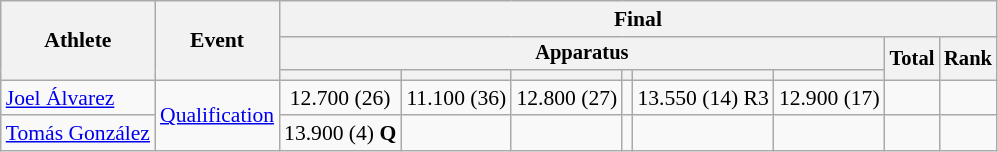<table class="wikitable" style="font-size:90%">
<tr>
<th rowspan=3>Athlete</th>
<th rowspan=3>Event</th>
<th colspan=8>Final</th>
</tr>
<tr style="font-size:95%">
<th colspan=6>Apparatus</th>
<th rowspan=2>Total</th>
<th rowspan=2>Rank</th>
</tr>
<tr style="font-size:95%">
<th></th>
<th></th>
<th></th>
<th></th>
<th></th>
<th></th>
</tr>
<tr align=center>
<td align=left><a href='#'>Joel Álvarez</a></td>
<td style="text-align:left;" rowspan="2"><a href='#'>Qualification</a></td>
<td>12.700 (26)</td>
<td>11.100 (36)</td>
<td>12.800 (27)</td>
<td></td>
<td>13.550 (14) R3</td>
<td>12.900 (17)</td>
<td></td>
<td></td>
</tr>
<tr align=center>
<td align=left><a href='#'>Tomás González</a></td>
<td>13.900 (4) <strong>Q</strong></td>
<td></td>
<td></td>
<td></td>
<td></td>
<td></td>
<td></td>
<td></td>
</tr>
</table>
